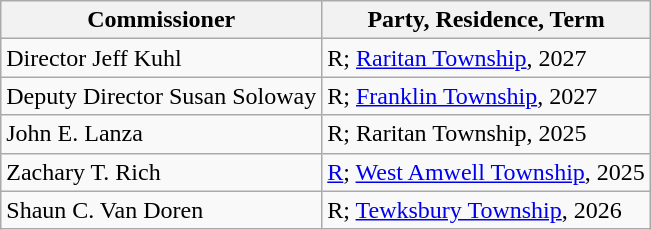<table class="wikitable sortable">
<tr>
<th>Commissioner</th>
<th>Party, Residence, Term</th>
</tr>
<tr>
<td>Director Jeff Kuhl</td>
<td>R; <a href='#'>Raritan Township</a>, 2027</td>
</tr>
<tr>
<td>Deputy Director Susan Soloway</td>
<td>R; <a href='#'>Franklin Township</a>, 2027</td>
</tr>
<tr>
<td>John E. Lanza</td>
<td>R; Raritan Township, 2025</td>
</tr>
<tr>
<td>Zachary T. Rich</td>
<td><a href='#'>R</a>; <a href='#'>West Amwell Township</a>, 2025</td>
</tr>
<tr>
<td>Shaun C. Van Doren</td>
<td>R; <a href='#'>Tewksbury Township</a>, 2026</td>
</tr>
</table>
